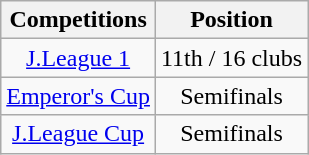<table class="wikitable" style="text-align:center;">
<tr>
<th>Competitions</th>
<th>Position</th>
</tr>
<tr>
<td><a href='#'>J.League 1</a></td>
<td>11th / 16 clubs</td>
</tr>
<tr>
<td><a href='#'>Emperor's Cup</a></td>
<td>Semifinals</td>
</tr>
<tr>
<td><a href='#'>J.League Cup</a></td>
<td>Semifinals</td>
</tr>
</table>
